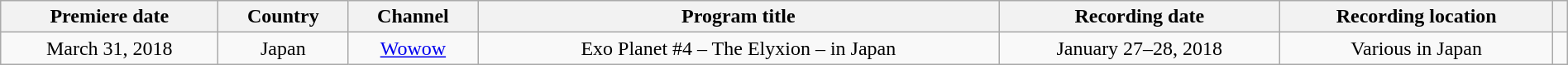<table class="wikitable" style="text-align:center" width="100%">
<tr>
<th>Premiere date</th>
<th>Country</th>
<th>Channel</th>
<th>Program title</th>
<th>Recording date</th>
<th>Recording location</th>
<th></th>
</tr>
<tr>
<td>March 31, 2018</td>
<td>Japan</td>
<td><a href='#'>Wowow</a></td>
<td>Exo Planet #4 – The Elyxion – in Japan</td>
<td>January 27–28, 2018</td>
<td>Various in Japan</td>
<td></td>
</tr>
</table>
